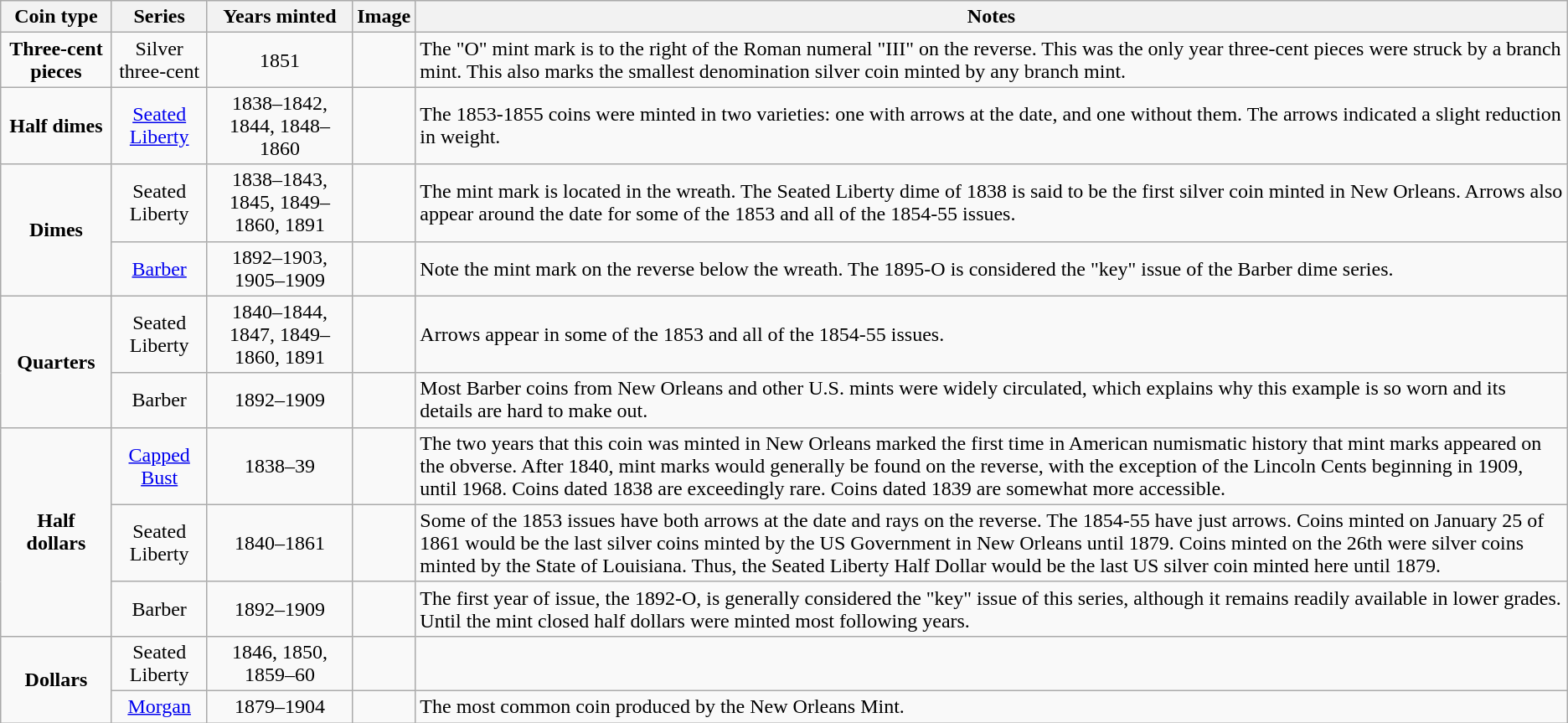<table class="wikitable" border="1">
<tr>
<th>Coin type</th>
<th>Series</th>
<th>Years minted</th>
<th>Image</th>
<th>Notes</th>
</tr>
<tr>
<td align="center"><strong>Three-cent pieces</strong></td>
<td align="center">Silver three-cent</td>
<td align="center">1851</td>
<td></td>
<td>The "O" mint mark is to the right of the Roman numeral "III" on the reverse. This was the only year three-cent pieces were struck by a branch mint.  This also marks the smallest denomination silver coin minted by any branch mint.</td>
</tr>
<tr>
<td align="center"><strong>Half dimes</strong></td>
<td align="center"><a href='#'>Seated Liberty</a></td>
<td align="center">1838–1842, 1844, 1848–1860</td>
<td></td>
<td>The 1853-1855 coins were minted in two varieties: one with arrows at the date, and one without them.  The arrows indicated a slight reduction in weight.</td>
</tr>
<tr>
<td rowspan=2 align="center"><strong>Dimes</strong></td>
<td align="center">Seated Liberty</td>
<td align="center">1838–1843, 1845, 1849–1860, 1891</td>
<td></td>
<td>The mint mark is located in the wreath.  The Seated Liberty dime of 1838 is said to be the first silver coin minted in New Orleans.  Arrows also appear around the date for some of the 1853 and all of the 1854-55 issues.</td>
</tr>
<tr>
<td align="center"><a href='#'>Barber</a></td>
<td align="center">1892–1903, 1905–1909</td>
<td></td>
<td>Note the mint mark on the reverse below the wreath.  The 1895-O is considered the "key" issue of the Barber dime series.</td>
</tr>
<tr>
<td rowspan=2 align="center"><strong>Quarters</strong></td>
<td align="center">Seated Liberty</td>
<td align="center">1840–1844, 1847, 1849–1860, 1891</td>
<td></td>
<td>Arrows appear in some of the 1853 and all of the 1854-55 issues.</td>
</tr>
<tr>
<td align="center">Barber</td>
<td align="center">1892–1909</td>
<td></td>
<td>Most Barber coins from New Orleans and other U.S. mints were widely circulated, which explains why this example is so worn and its details are hard to make out.</td>
</tr>
<tr>
<td rowspan=3 align="center"><strong>Half dollars</strong></td>
<td align="center"><a href='#'>Capped Bust</a></td>
<td align="center">1838–39</td>
<td></td>
<td>The two years that this coin was minted in New Orleans marked the first time in American numismatic history that mint marks appeared on the obverse. After 1840, mint marks would generally be found on the reverse, with the exception of the Lincoln Cents beginning in 1909, until 1968.  Coins dated 1838 are exceedingly rare.  Coins dated 1839 are somewhat more accessible.</td>
</tr>
<tr>
<td align="center">Seated Liberty</td>
<td align="center">1840–1861</td>
<td></td>
<td>Some of the 1853 issues have both arrows at the date and rays on the reverse.  The 1854-55 have just arrows. Coins minted on January 25 of 1861 would be the last silver coins minted by the US Government in New Orleans until 1879.  Coins minted on the 26th were silver coins minted by the State of Louisiana.  Thus, the Seated Liberty Half Dollar would be the last US silver coin minted here until 1879.</td>
</tr>
<tr>
<td align="center">Barber</td>
<td align="center">1892–1909</td>
<td></td>
<td>The first year of issue, the 1892-O, is generally considered the "key" issue of this series, although it remains readily available in lower grades.  Until the mint closed half dollars were minted most following years.</td>
</tr>
<tr>
<td rowspan=2 align="center"><strong>Dollars</strong></td>
<td align="center">Seated Liberty</td>
<td align="center">1846, 1850, 1859–60</td>
<td></td>
<td></td>
</tr>
<tr>
<td align="center"><a href='#'>Morgan</a></td>
<td align="center">1879–1904</td>
<td></td>
<td>The most common coin produced by the New Orleans Mint.</td>
</tr>
</table>
